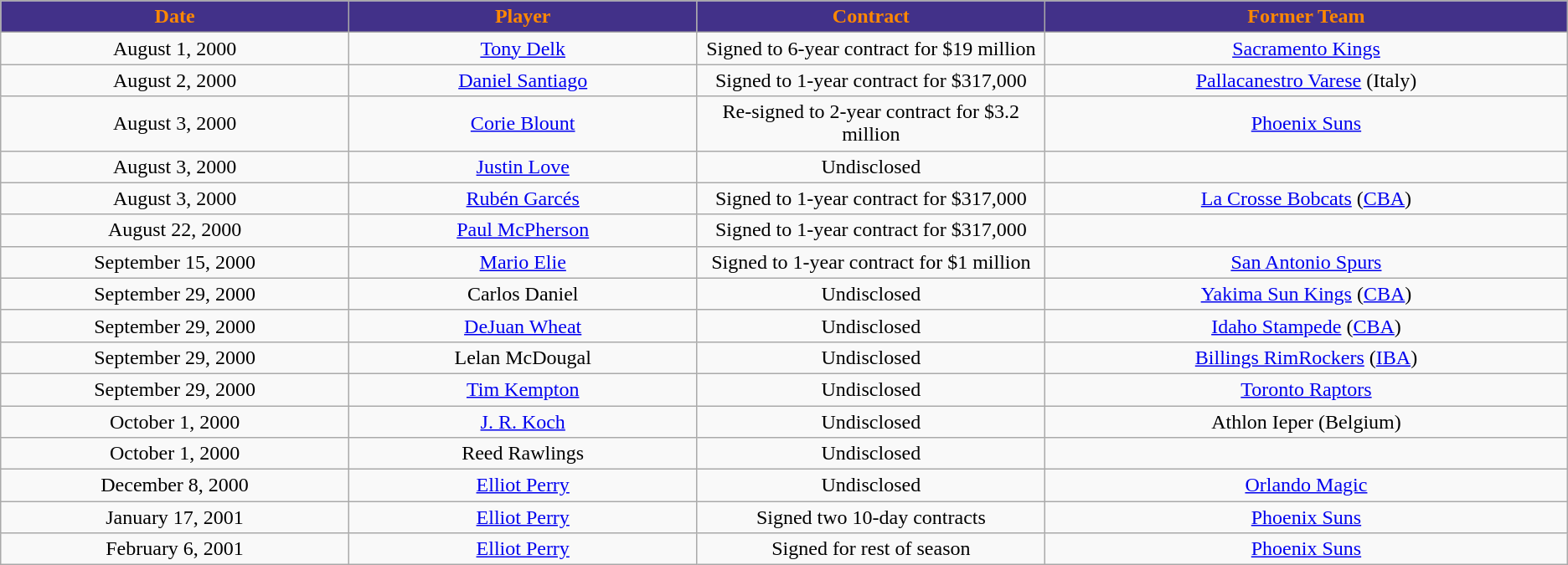<table class="wikitable sortable sortable">
<tr>
<th style="background:#423189; color:#FF8800" width="10%">Date</th>
<th style="background:#423189; color:#FF8800" width="10%">Player</th>
<th style="background:#423189; color:#FF8800" width="10%">Contract</th>
<th style="background:#423189; color:#FF8800" width="15%">Former Team</th>
</tr>
<tr style="text-align: center">
<td>August 1, 2000</td>
<td><a href='#'>Tony Delk</a></td>
<td>Signed to 6-year contract for $19 million</td>
<td><a href='#'>Sacramento Kings</a></td>
</tr>
<tr style="text-align: center">
<td>August 2, 2000</td>
<td><a href='#'>Daniel Santiago</a></td>
<td>Signed to 1-year contract for $317,000</td>
<td><a href='#'>Pallacanestro Varese</a> (Italy)</td>
</tr>
<tr style="text-align: center">
<td>August 3, 2000</td>
<td><a href='#'>Corie Blount</a></td>
<td>Re-signed to 2-year contract for $3.2 million</td>
<td><a href='#'>Phoenix Suns</a></td>
</tr>
<tr style="text-align: center">
<td>August 3, 2000</td>
<td><a href='#'>Justin Love</a></td>
<td>Undisclosed</td>
<td></td>
</tr>
<tr style="text-align: center">
<td>August 3, 2000</td>
<td><a href='#'>Rubén Garcés</a></td>
<td>Signed to 1-year contract for $317,000</td>
<td><a href='#'>La Crosse Bobcats</a> (<a href='#'>CBA</a>)</td>
</tr>
<tr style="text-align: center">
<td>August 22, 2000</td>
<td><a href='#'>Paul McPherson</a></td>
<td>Signed to 1-year contract for $317,000</td>
<td></td>
</tr>
<tr style="text-align: center">
<td>September 15, 2000</td>
<td><a href='#'>Mario Elie</a></td>
<td>Signed to 1-year contract for $1 million</td>
<td><a href='#'>San Antonio Spurs</a></td>
</tr>
<tr style="text-align: center">
<td>September 29, 2000</td>
<td>Carlos Daniel</td>
<td>Undisclosed</td>
<td><a href='#'>Yakima Sun Kings</a> (<a href='#'>CBA</a>)</td>
</tr>
<tr style="text-align: center">
<td>September 29, 2000</td>
<td><a href='#'>DeJuan Wheat</a></td>
<td>Undisclosed</td>
<td><a href='#'>Idaho Stampede</a> (<a href='#'>CBA</a>)</td>
</tr>
<tr style="text-align: center">
<td>September 29, 2000</td>
<td>Lelan McDougal</td>
<td>Undisclosed</td>
<td><a href='#'>Billings RimRockers</a> (<a href='#'>IBA</a>)</td>
</tr>
<tr style="text-align: center">
<td>September 29, 2000</td>
<td><a href='#'>Tim Kempton</a></td>
<td>Undisclosed</td>
<td><a href='#'>Toronto Raptors</a></td>
</tr>
<tr style="text-align: center">
<td>October 1, 2000</td>
<td><a href='#'>J. R. Koch</a></td>
<td>Undisclosed</td>
<td>Athlon Ieper (Belgium)</td>
</tr>
<tr style="text-align: center">
<td>October 1, 2000</td>
<td>Reed Rawlings</td>
<td>Undisclosed</td>
<td></td>
</tr>
<tr style="text-align: center">
<td>December 8, 2000</td>
<td><a href='#'>Elliot Perry</a></td>
<td>Undisclosed</td>
<td><a href='#'>Orlando Magic</a></td>
</tr>
<tr style="text-align: center">
<td>January 17, 2001</td>
<td><a href='#'>Elliot Perry</a></td>
<td>Signed two 10-day contracts</td>
<td><a href='#'>Phoenix Suns</a></td>
</tr>
<tr style="text-align: center">
<td>February 6, 2001</td>
<td><a href='#'>Elliot Perry</a></td>
<td>Signed for rest of season</td>
<td><a href='#'>Phoenix Suns</a></td>
</tr>
</table>
